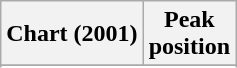<table class="wikitable sortable plainrowheaders" style="text-align:center">
<tr>
<th scope="col">Chart (2001)</th>
<th scope="col">Peak<br>position</th>
</tr>
<tr>
</tr>
<tr>
</tr>
</table>
